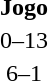<table>
<tr>
<th width=125></th>
<th width=auto>Jogo</th>
<th width=125></th>
</tr>
<tr>
<td align=right></td>
<td align=center>0–13</td>
<td align=left><strong></strong></td>
</tr>
<tr>
<td align=right><strong></strong></td>
<td align=center>6–1</td>
<td align=left></td>
</tr>
</table>
